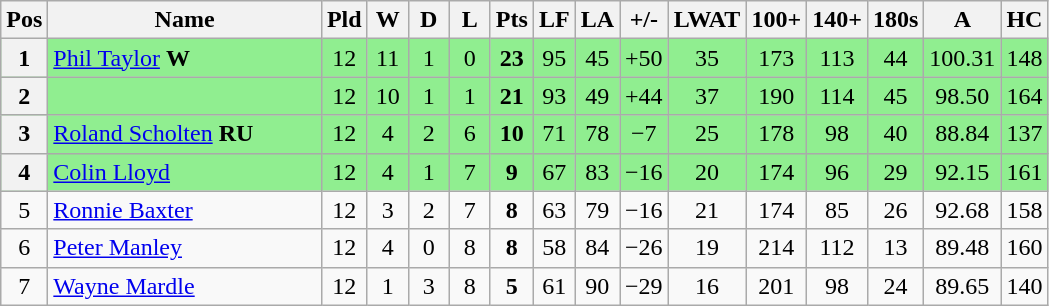<table class="wikitable" style="text-align:center;">
<tr>
<th width=20 abbr="Position">Pos</th>
<th width=175>Name</th>
<th width=20 abbr="Played">Pld</th>
<th width=20 abbr="Won">W</th>
<th width=20 abbr="Drawn">D</th>
<th width=20 abbr="Lost">L</th>
<th width=20 abbr="Points">Pts</th>
<th width=20 abbr="Legs For">LF</th>
<th width=20 abbr="Legs Against">LA</th>
<th width=20 abbr="Leg Difference">+/-</th>
<th width=20 abbr="Legs Won Against Throw">LWAT</th>
<th width=20 abbr="Tons">100+</th>
<th width=20 abbr="Ton Plus">140+</th>
<th width=20 abbr="Maximums">180s</th>
<th width=20 abbr="Average">A</th>
<th width=20 abbr="High Checkout">HC</th>
</tr>
<tr align=center bgcolor="lightgreen">
<th>1</th>
<td align="left"> <a href='#'>Phil Taylor</a> <strong>W</strong></td>
<td>12</td>
<td>11</td>
<td>1</td>
<td>0</td>
<td><strong>23</strong></td>
<td>95</td>
<td>45</td>
<td>+50</td>
<td>35</td>
<td>173</td>
<td>113</td>
<td>44</td>
<td>100.31</td>
<td>148</td>
</tr>
<tr align=center bgcolor="lightgreen">
<th>2</th>
<td align="left"></td>
<td>12</td>
<td>10</td>
<td>1</td>
<td>1</td>
<td><strong>21</strong></td>
<td>93</td>
<td>49</td>
<td>+44</td>
<td>37</td>
<td>190</td>
<td>114</td>
<td>45</td>
<td>98.50</td>
<td>164</td>
</tr>
<tr align=center bgcolor="lightgreen">
<th>3</th>
<td align="left"> <a href='#'>Roland Scholten</a> <strong>RU</strong></td>
<td>12</td>
<td>4</td>
<td>2</td>
<td>6</td>
<td><strong>10</strong></td>
<td>71</td>
<td>78</td>
<td>−7</td>
<td>25</td>
<td>178</td>
<td>98</td>
<td>40</td>
<td>88.84</td>
<td>137</td>
</tr>
<tr align=center bgcolor="lightgreen">
<th>4</th>
<td align="left"> <a href='#'>Colin Lloyd</a></td>
<td>12</td>
<td>4</td>
<td>1</td>
<td>7</td>
<td><strong>9</strong></td>
<td>67</td>
<td>83</td>
<td>−16</td>
<td>20</td>
<td>174</td>
<td>96</td>
<td>29</td>
<td>92.15</td>
<td>161</td>
</tr>
<tr align=center>
<td>5</td>
<td align="left"> <a href='#'>Ronnie Baxter</a></td>
<td>12</td>
<td>3</td>
<td>2</td>
<td>7</td>
<td><strong>8</strong></td>
<td>63</td>
<td>79</td>
<td>−16</td>
<td>21</td>
<td>174</td>
<td>85</td>
<td>26</td>
<td>92.68</td>
<td>158</td>
</tr>
<tr align=center>
<td>6</td>
<td align="left"> <a href='#'>Peter Manley</a></td>
<td>12</td>
<td>4</td>
<td>0</td>
<td>8</td>
<td><strong>8</strong></td>
<td>58</td>
<td>84</td>
<td>−26</td>
<td>19</td>
<td>214</td>
<td>112</td>
<td>13</td>
<td>89.48</td>
<td>160</td>
</tr>
<tr align=center>
<td>7</td>
<td align="left"> <a href='#'>Wayne Mardle</a></td>
<td>12</td>
<td>1</td>
<td>3</td>
<td>8</td>
<td><strong>5</strong></td>
<td>61</td>
<td>90</td>
<td>−29</td>
<td>16</td>
<td>201</td>
<td>98</td>
<td>24</td>
<td>89.65</td>
<td>140</td>
</tr>
</table>
